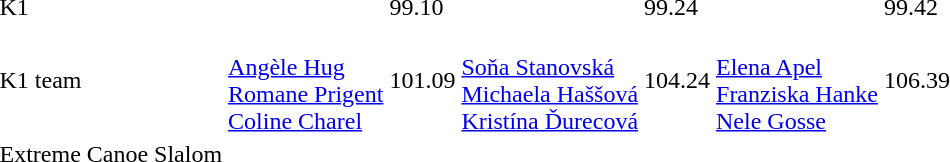<table>
<tr>
<td>K1</td>
<td></td>
<td>99.10</td>
<td></td>
<td>99.24</td>
<td></td>
<td>99.42</td>
</tr>
<tr>
<td>K1 team</td>
<td><br><a href='#'>Angèle Hug</a><br><a href='#'>Romane Prigent</a><br><a href='#'>Coline Charel</a></td>
<td>101.09</td>
<td><br><a href='#'>Soňa Stanovská</a><br><a href='#'>Michaela Haššová</a><br><a href='#'>Kristína Ďurecová</a></td>
<td>104.24</td>
<td><br><a href='#'>Elena Apel</a><br><a href='#'>Franziska Hanke</a><br><a href='#'>Nele Gosse</a></td>
<td>106.39</td>
</tr>
<tr>
<td>Extreme Canoe Slalom</td>
<td></td>
<td></td>
<td></td>
<td></td>
<td></td>
<td></td>
</tr>
</table>
